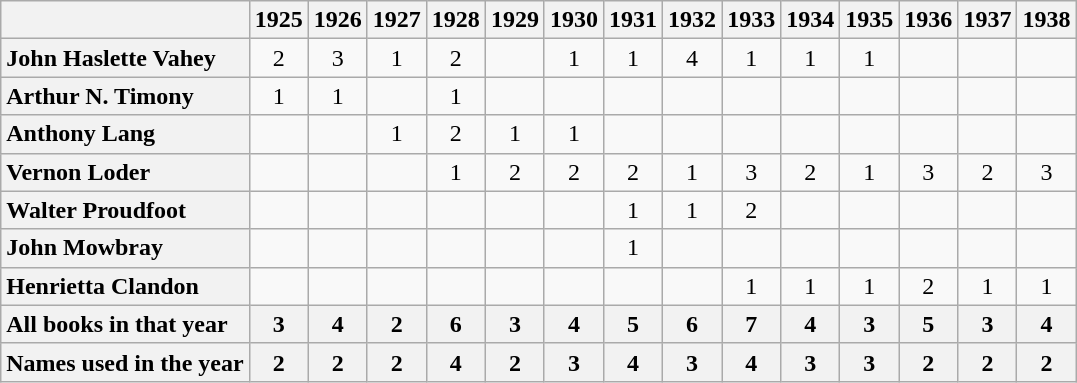<table class="wikitable" style="text-align: center">
<tr>
<th></th>
<th>1925</th>
<th>1926</th>
<th>1927</th>
<th>1928</th>
<th>1929</th>
<th>1930</th>
<th>1931</th>
<th>1932</th>
<th>1933</th>
<th>1934</th>
<th>1935</th>
<th>1936</th>
<th>1937</th>
<th>1938</th>
</tr>
<tr>
<th style="text-align: left">John Haslette Vahey</th>
<td>2</td>
<td>3</td>
<td>1</td>
<td>2</td>
<td></td>
<td>1</td>
<td>1</td>
<td>4</td>
<td>1</td>
<td>1</td>
<td>1</td>
<td></td>
<td></td>
<td></td>
</tr>
<tr>
<th style="text-align: left">Arthur N. Timony</th>
<td>1</td>
<td>1</td>
<td></td>
<td>1</td>
<td></td>
<td></td>
<td></td>
<td></td>
<td></td>
<td></td>
<td></td>
<td></td>
<td></td>
<td></td>
</tr>
<tr>
<th style="text-align: left">Anthony Lang</th>
<td></td>
<td></td>
<td>1</td>
<td>2</td>
<td>1</td>
<td>1</td>
<td></td>
<td></td>
<td></td>
<td></td>
<td></td>
<td></td>
<td></td>
<td></td>
</tr>
<tr>
<th style="text-align: left">Vernon Loder</th>
<td></td>
<td></td>
<td></td>
<td>1</td>
<td>2</td>
<td>2</td>
<td>2</td>
<td>1</td>
<td>3</td>
<td>2</td>
<td>1</td>
<td>3</td>
<td>2</td>
<td>3</td>
</tr>
<tr>
<th style="text-align: left">Walter Proudfoot</th>
<td></td>
<td></td>
<td></td>
<td></td>
<td></td>
<td></td>
<td>1</td>
<td>1</td>
<td>2</td>
<td></td>
<td></td>
<td></td>
<td></td>
<td></td>
</tr>
<tr>
<th style="text-align: left">John Mowbray</th>
<td></td>
<td></td>
<td></td>
<td></td>
<td></td>
<td></td>
<td>1</td>
<td></td>
<td></td>
<td></td>
<td></td>
<td></td>
<td></td>
<td></td>
</tr>
<tr>
<th style="text-align: left">Henrietta Clandon</th>
<td></td>
<td></td>
<td></td>
<td></td>
<td></td>
<td></td>
<td></td>
<td></td>
<td>1</td>
<td>1</td>
<td>1</td>
<td>2</td>
<td>1</td>
<td>1</td>
</tr>
<tr>
<th style="text-align: left">All books in that year</th>
<th>3</th>
<th>4</th>
<th>2</th>
<th>6</th>
<th>3</th>
<th>4</th>
<th>5</th>
<th>6</th>
<th>7</th>
<th>4</th>
<th>3</th>
<th>5</th>
<th>3</th>
<th>4</th>
</tr>
<tr>
<th style="text-align: left">Names used in the year</th>
<th>2</th>
<th>2</th>
<th>2</th>
<th>4</th>
<th>2</th>
<th>3</th>
<th>4</th>
<th>3</th>
<th>4</th>
<th>3</th>
<th>3</th>
<th>2</th>
<th>2</th>
<th>2</th>
</tr>
</table>
